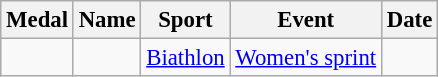<table class="wikitable sortable" style="font-size:95%">
<tr>
<th>Medal</th>
<th>Name</th>
<th>Sport</th>
<th>Event</th>
<th>Date</th>
</tr>
<tr>
<td></td>
<td></td>
<td><a href='#'>Biathlon</a></td>
<td><a href='#'>Women's sprint</a></td>
<td></td>
</tr>
</table>
